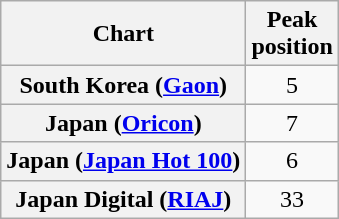<table class="wikitable sortable plainrowheaders" style="text-align:center">
<tr>
<th>Chart</th>
<th>Peak<br>position</th>
</tr>
<tr>
<th scope="row">South Korea (<a href='#'>Gaon</a>)</th>
<td>5</td>
</tr>
<tr>
<th scope="row">Japan (<a href='#'>Oricon</a>)</th>
<td>7</td>
</tr>
<tr>
<th scope="row">Japan (<a href='#'>Japan Hot 100</a>)</th>
<td>6</td>
</tr>
<tr>
<th scope="row">Japan Digital (<a href='#'>RIAJ</a>)</th>
<td>33</td>
</tr>
</table>
